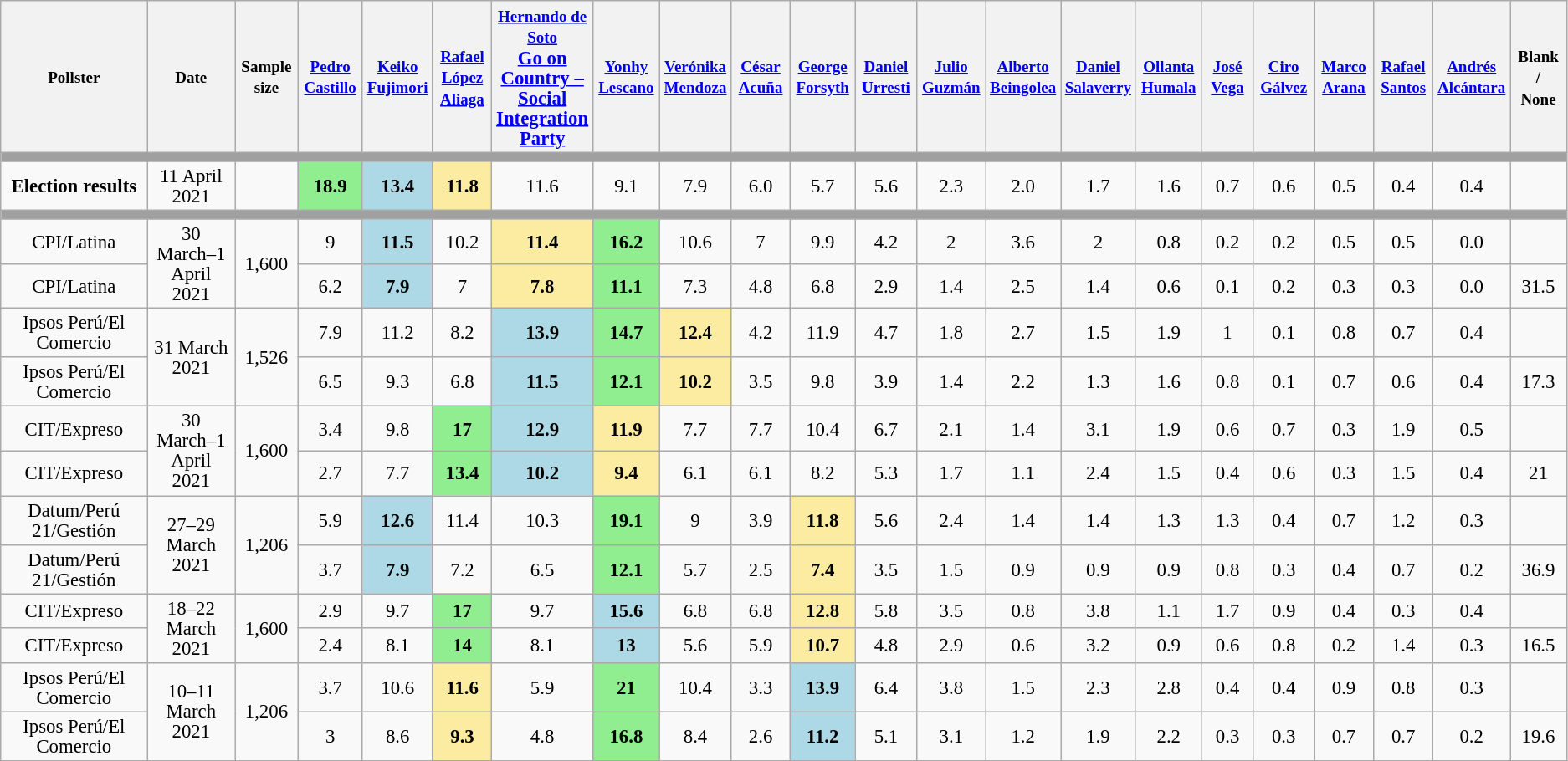<table class="wikitable" style="text-align:center; font-size:95%; line-height:16px;">
<tr>
<th style="width:175px;"><small>Pollster</small></th>
<th style="width:95px;"><small>Date</small></th>
<th style="width:50px;"><small>Sample size</small></th>
<th style="width:50px;"><small><a href='#'>Pedro Castillo</a></small><br></th>
<th style="width:50px;"><small><a href='#'>Keiko Fujimori</a></small><br></th>
<th style="width:50px;"><small><a href='#'>Rafael López Aliaga</a></small><br></th>
<th style="width:50px;"><small><a href='#'>Hernando de Soto</a></small><br><a href='#'>Go on Country – Social Integration Party</a></th>
<th style="width:50px;"><small><a href='#'>Yonhy Lescano</a></small><br></th>
<th style="width:50px;"><small><a href='#'>Verónika Mendoza</a></small><br></th>
<th style="width:50px;"><small><a href='#'>César Acuña</a></small><br></th>
<th style="width:50px;"><small><a href='#'>George Forsyth</a></small><br></th>
<th style="width:50px;"><small><a href='#'>Daniel Urresti</a></small><br></th>
<th style="width:50px;"><small><a href='#'>Julio Guzmán</a></small><br></th>
<th style="width:50px;"><small><a href='#'>Alberto Beingolea</a></small><br></th>
<th style="width:50px;"><small><a href='#'>Daniel Salaverry</a></small><br></th>
<th style="width:50px;"><small><a href='#'>Ollanta Humala</a></small><br></th>
<th style="width:50px;"><small><a href='#'>José Vega</a></small><br></th>
<th style="width:50px;"><small><a href='#'>Ciro Gálvez</a></small><br></th>
<th style="width:50px;"><small><a href='#'>Marco Arana</a></small><br></th>
<th style="width:50px;"><small><a href='#'>Rafael Santos</a></small><br></th>
<th style="width:50px;"><small><a href='#'>Andrés Alcántara</a></small><br></th>
<th style="width:50px;"><small>Blank / <br> None</small></th>
</tr>
<tr>
<td colspan="22" style="background:#A0A0A0"></td>
</tr>
<tr>
<td><strong>Election results</strong></td>
<td 11 April 2021>11 April 2021</td>
<td></td>
<td style="background:lightgreen"><strong>18.9</strong></td>
<td align="center" style="background:lightblue"><strong>13.4</strong></td>
<td align="center" style="background:#fceca2"><strong>11.8</strong></td>
<td>11.6</td>
<td>9.1</td>
<td>7.9</td>
<td>6.0</td>
<td>5.7</td>
<td>5.6</td>
<td>2.3</td>
<td>2.0</td>
<td>1.7</td>
<td>1.6</td>
<td>0.7</td>
<td>0.6</td>
<td>0.5</td>
<td>0.4</td>
<td>0.4</td>
<td></td>
</tr>
<tr>
<td colspan="22" style="background:#A0A0A0"></td>
</tr>
<tr>
<td>CPI/Latina<br></td>
<td rowspan="2">30 March–1 April 2021</td>
<td rowspan="2">1,600</td>
<td>9</td>
<td align="center" style="background:lightblue"><strong>11.5</strong></td>
<td>10.2</td>
<td align="center" style="background:#fceca2"><strong>11.4</strong></td>
<td style="background:lightgreen"><strong>16.2</strong></td>
<td>10.6</td>
<td>7</td>
<td>9.9</td>
<td>4.2</td>
<td>2</td>
<td>3.6</td>
<td>2</td>
<td>0.8</td>
<td>0.2</td>
<td>0.2</td>
<td>0.5</td>
<td>0.5</td>
<td>0.0</td>
<td></td>
</tr>
<tr>
<td>CPI/Latina<br></td>
<td>6.2</td>
<td align="center" style="background:lightblue"><strong>7.9</strong></td>
<td>7</td>
<td align="center" style="background:#fceca2"><strong>7.8</strong></td>
<td style="background:lightgreen"><strong>11.1</strong></td>
<td>7.3</td>
<td>4.8</td>
<td>6.8</td>
<td>2.9</td>
<td>1.4</td>
<td>2.5</td>
<td>1.4</td>
<td>0.6</td>
<td>0.1</td>
<td>0.2</td>
<td>0.3</td>
<td>0.3</td>
<td>0.0</td>
<td>31.5</td>
</tr>
<tr>
<td>Ipsos Perú/El Comercio<br></td>
<td rowspan="2">31 March 2021</td>
<td rowspan="2">1,526</td>
<td>7.9</td>
<td>11.2</td>
<td>8.2</td>
<td align="center" style="background:lightblue"><strong>13.9</strong></td>
<td style="background:lightgreen"><strong>14.7</strong></td>
<td align="center" style="background:#fceca2"><strong>12.4</strong></td>
<td>4.2</td>
<td>11.9</td>
<td>4.7</td>
<td>1.8</td>
<td>2.7</td>
<td>1.5</td>
<td>1.9</td>
<td>1</td>
<td>0.1</td>
<td>0.8</td>
<td>0.7</td>
<td>0.4</td>
<td></td>
</tr>
<tr>
<td>Ipsos Perú/El Comercio<br></td>
<td>6.5</td>
<td>9.3</td>
<td>6.8</td>
<td align="center" style="background:lightblue"><strong>11.5</strong></td>
<td style="background:lightgreen"><strong>12.1</strong></td>
<td align="center" style="background:#fceca2"><strong>10.2</strong></td>
<td>3.5</td>
<td>9.8</td>
<td>3.9</td>
<td>1.4</td>
<td>2.2</td>
<td>1.3</td>
<td>1.6</td>
<td>0.8</td>
<td>0.1</td>
<td>0.7</td>
<td>0.6</td>
<td>0.4</td>
<td>17.3</td>
</tr>
<tr>
<td>CIT/Expreso<br></td>
<td rowspan="2">30 March–1 April 2021</td>
<td rowspan="2">1,600</td>
<td>3.4</td>
<td>9.8</td>
<td align="center" style="background:lightgreen"><strong>17</strong></td>
<td style="background:lightblue"><strong>12.9</strong></td>
<td align="center" style="background:#fceca2"><strong>11.9</strong></td>
<td>7.7</td>
<td>7.7</td>
<td>10.4</td>
<td>6.7</td>
<td>2.1</td>
<td>1.4</td>
<td>3.1</td>
<td>1.9</td>
<td>0.6</td>
<td>0.7</td>
<td>0.3</td>
<td>1.9</td>
<td>0.5</td>
<td></td>
</tr>
<tr>
<td>CIT/Expreso<br></td>
<td>2.7</td>
<td>7.7</td>
<td align="center" style="background:lightgreen"><strong>13.4</strong></td>
<td align="center" style="background:lightblue"><strong>10.2</strong></td>
<td align="center" style="background:#fceca2"><strong>9.4</strong></td>
<td>6.1</td>
<td>6.1</td>
<td>8.2</td>
<td>5.3</td>
<td>1.7</td>
<td>1.1</td>
<td>2.4</td>
<td>1.5</td>
<td>0.4</td>
<td>0.6</td>
<td>0.3</td>
<td>1.5</td>
<td>0.4</td>
<td>21</td>
</tr>
<tr>
<td>Datum/Perú 21/Gestión<br></td>
<td rowspan="2">27–29 March 2021</td>
<td rowspan="2">1,206</td>
<td>5.9</td>
<td style="background:lightblue"><strong>12.6</strong></td>
<td>11.4</td>
<td>10.3</td>
<td align="center" style="background:lightgreen"><strong>19.1</strong></td>
<td>9</td>
<td>3.9</td>
<td align="center" style="background:#fceca2"><strong>11.8</strong></td>
<td>5.6</td>
<td>2.4</td>
<td>1.4</td>
<td>1.4</td>
<td>1.3</td>
<td>1.3</td>
<td>0.4</td>
<td>0.7</td>
<td>1.2</td>
<td>0.3</td>
<td></td>
</tr>
<tr>
<td>Datum/Perú 21/Gestión<br></td>
<td>3.7</td>
<td style="background:lightblue"><strong>7.9</strong></td>
<td>7.2</td>
<td>6.5</td>
<td align="center" style="background:lightgreen"><strong>12.1</strong></td>
<td>5.7</td>
<td>2.5</td>
<td align="center" style="background:#fceca2"><strong>7.4</strong></td>
<td>3.5</td>
<td>1.5</td>
<td>0.9</td>
<td>0.9</td>
<td>0.9</td>
<td>0.8</td>
<td>0.3</td>
<td>0.4</td>
<td>0.7</td>
<td>0.2</td>
<td>36.9</td>
</tr>
<tr>
<td>CIT/Expreso<br></td>
<td rowspan="2">18–22 March 2021</td>
<td rowspan="2">1,600</td>
<td>2.9</td>
<td>9.7</td>
<td align="center" style="background:lightgreen"><strong>17</strong></td>
<td>9.7</td>
<td style="background:lightblue"><strong>15.6</strong></td>
<td>6.8</td>
<td>6.8</td>
<td align="center" style="background:#fceca2"><strong>12.8</strong></td>
<td>5.8</td>
<td>3.5</td>
<td>0.8</td>
<td>3.8</td>
<td>1.1</td>
<td>1.7</td>
<td>0.9</td>
<td>0.4</td>
<td>0.3</td>
<td>0.4</td>
<td></td>
</tr>
<tr>
<td>CIT/Expreso<br></td>
<td>2.4</td>
<td>8.1</td>
<td align="center" style="background:lightgreen"><strong>14</strong></td>
<td>8.1</td>
<td style="background:lightblue"><strong>13</strong></td>
<td>5.6</td>
<td>5.9</td>
<td align="center" style="background:#fceca2"><strong>10.7</strong></td>
<td>4.8</td>
<td>2.9</td>
<td>0.6</td>
<td>3.2</td>
<td>0.9</td>
<td>0.6</td>
<td>0.8</td>
<td>0.2</td>
<td>1.4</td>
<td>0.3</td>
<td>16.5</td>
</tr>
<tr>
<td>Ipsos Perú/El Comercio<br></td>
<td rowspan="2">10–11 March 2021</td>
<td rowspan="2">1,206</td>
<td>3.7</td>
<td>10.6</td>
<td align="center" style="background:#fceca2"><strong>11.6</strong></td>
<td>5.9</td>
<td style="background:lightgreen"><strong>21</strong></td>
<td>10.4</td>
<td>3.3</td>
<td align="center" style="background:lightblue"><strong>13.9</strong></td>
<td>6.4</td>
<td>3.8</td>
<td>1.5</td>
<td>2.3</td>
<td>2.8</td>
<td>0.4</td>
<td>0.4</td>
<td>0.9</td>
<td>0.8</td>
<td>0.3</td>
<td></td>
</tr>
<tr>
<td>Ipsos Perú/El Comercio<br></td>
<td>3</td>
<td>8.6</td>
<td align="center" style="background:#fceca2"><strong>9.3</strong></td>
<td>4.8</td>
<td style="background:lightgreen"><strong>16.8</strong></td>
<td>8.4</td>
<td>2.6</td>
<td align="center" style="background:lightblue"><strong>11.2</strong></td>
<td>5.1</td>
<td>3.1</td>
<td>1.2</td>
<td>1.9</td>
<td>2.2</td>
<td>0.3</td>
<td>0.3</td>
<td>0.7</td>
<td>0.7</td>
<td>0.2</td>
<td>19.6</td>
</tr>
<tr>
</tr>
</table>
